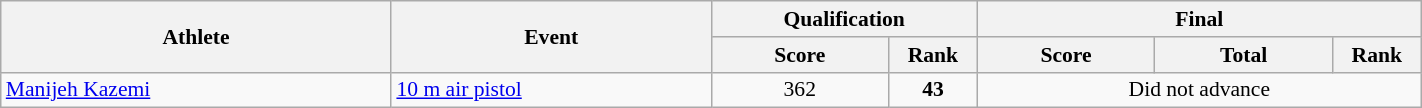<table class="wikitable" width="75%" style="text-align:center; font-size:90%">
<tr>
<th rowspan="2" width="22%">Athlete</th>
<th rowspan="2" width="18%">Event</th>
<th colspan="2">Qualification</th>
<th colspan="3">Final</th>
</tr>
<tr>
<th width="10%">Score</th>
<th width="5%">Rank</th>
<th width="10%">Score</th>
<th width="10%">Total</th>
<th width="5%">Rank</th>
</tr>
<tr>
<td align="left"><a href='#'>Manijeh Kazemi</a></td>
<td align="left"><a href='#'>10 m air pistol</a></td>
<td>362</td>
<td><strong>43</strong></td>
<td colspan=3 align=center>Did not advance</td>
</tr>
</table>
